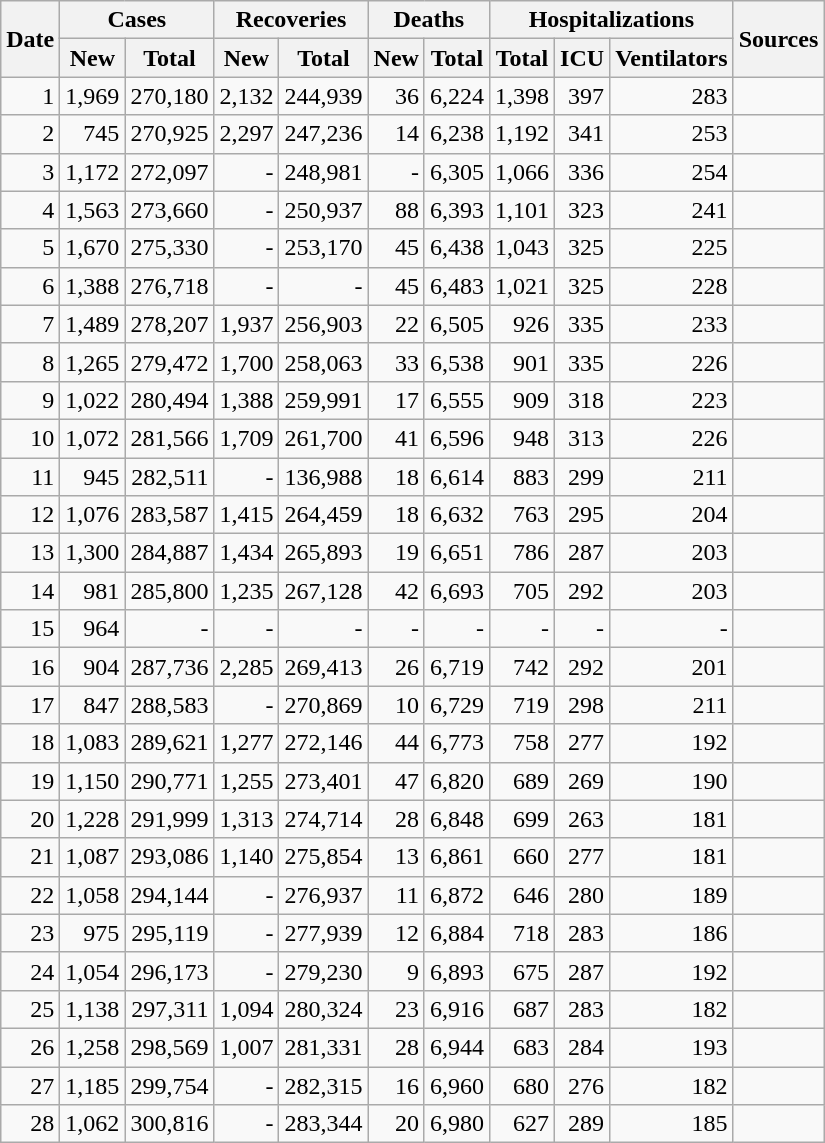<table class="wikitable sortable mw-collapsible mw-collapsed sticky-header-multi sort-under" style="text-align:right;">
<tr>
<th rowspan=2>Date</th>
<th colspan=2>Cases</th>
<th colspan=2>Recoveries</th>
<th colspan=2>Deaths</th>
<th colspan=3>Hospitalizations</th>
<th rowspan=2 class="unsortable">Sources</th>
</tr>
<tr>
<th>New</th>
<th>Total</th>
<th>New</th>
<th>Total</th>
<th>New</th>
<th>Total</th>
<th>Total</th>
<th>ICU</th>
<th>Ventilators</th>
</tr>
<tr>
<td>1</td>
<td>1,969</td>
<td>270,180</td>
<td>2,132</td>
<td>244,939</td>
<td>36</td>
<td>6,224</td>
<td>1,398</td>
<td>397</td>
<td>283</td>
<td></td>
</tr>
<tr>
<td>2</td>
<td>745</td>
<td>270,925</td>
<td>2,297</td>
<td>247,236</td>
<td>14</td>
<td>6,238</td>
<td>1,192</td>
<td>341</td>
<td>253</td>
<td></td>
</tr>
<tr>
<td>3</td>
<td>1,172</td>
<td>272,097</td>
<td>-</td>
<td>248,981</td>
<td>-</td>
<td>6,305</td>
<td>1,066</td>
<td>336</td>
<td>254</td>
<td></td>
</tr>
<tr>
<td>4</td>
<td>1,563</td>
<td>273,660</td>
<td>-</td>
<td>250,937</td>
<td>88</td>
<td>6,393</td>
<td>1,101</td>
<td>323</td>
<td>241</td>
<td></td>
</tr>
<tr>
<td>5</td>
<td>1,670</td>
<td>275,330</td>
<td>-</td>
<td>253,170</td>
<td>45</td>
<td>6,438</td>
<td>1,043</td>
<td>325</td>
<td>225</td>
<td></td>
</tr>
<tr>
<td>6</td>
<td>1,388</td>
<td>276,718</td>
<td>-</td>
<td>-</td>
<td>45</td>
<td>6,483</td>
<td>1,021</td>
<td>325</td>
<td>228</td>
<td></td>
</tr>
<tr>
<td>7</td>
<td>1,489</td>
<td>278,207</td>
<td>1,937</td>
<td>256,903</td>
<td>22</td>
<td>6,505</td>
<td>926</td>
<td>335</td>
<td>233</td>
<td></td>
</tr>
<tr>
<td>8</td>
<td>1,265</td>
<td>279,472</td>
<td>1,700</td>
<td>258,063</td>
<td>33</td>
<td>6,538</td>
<td>901</td>
<td>335</td>
<td>226</td>
<td></td>
</tr>
<tr>
<td>9</td>
<td>1,022</td>
<td>280,494</td>
<td>1,388</td>
<td>259,991</td>
<td>17</td>
<td>6,555</td>
<td>909</td>
<td>318</td>
<td>223</td>
<td></td>
</tr>
<tr>
<td>10</td>
<td>1,072</td>
<td>281,566</td>
<td>1,709</td>
<td>261,700</td>
<td>41</td>
<td>6,596</td>
<td>948</td>
<td>313</td>
<td>226</td>
<td></td>
</tr>
<tr>
<td>11</td>
<td>945</td>
<td>282,511</td>
<td>-</td>
<td>136,988</td>
<td>18</td>
<td>6,614</td>
<td>883</td>
<td>299</td>
<td>211</td>
<td></td>
</tr>
<tr>
<td>12</td>
<td>1,076</td>
<td>283,587</td>
<td>1,415</td>
<td>264,459</td>
<td>18</td>
<td>6,632</td>
<td>763</td>
<td>295</td>
<td>204</td>
<td></td>
</tr>
<tr>
<td>13</td>
<td>1,300</td>
<td>284,887</td>
<td>1,434</td>
<td>265,893</td>
<td>19</td>
<td>6,651</td>
<td>786</td>
<td>287</td>
<td>203</td>
<td></td>
</tr>
<tr>
<td>14</td>
<td>981</td>
<td>285,800</td>
<td>1,235</td>
<td>267,128</td>
<td>42</td>
<td>6,693</td>
<td>705</td>
<td>292</td>
<td>203</td>
<td></td>
</tr>
<tr>
<td>15</td>
<td>964</td>
<td>-</td>
<td>-</td>
<td>-</td>
<td>-</td>
<td>-</td>
<td>-</td>
<td>-</td>
<td>-</td>
<td></td>
</tr>
<tr>
<td>16</td>
<td>904</td>
<td>287,736</td>
<td>2,285</td>
<td>269,413</td>
<td>26</td>
<td>6,719</td>
<td>742</td>
<td>292</td>
<td>201</td>
<td></td>
</tr>
<tr>
<td>17</td>
<td>847</td>
<td>288,583</td>
<td>-</td>
<td>270,869</td>
<td>10</td>
<td>6,729</td>
<td>719</td>
<td>298</td>
<td>211</td>
<td></td>
</tr>
<tr>
<td>18</td>
<td>1,083</td>
<td>289,621</td>
<td>1,277</td>
<td>272,146</td>
<td>44</td>
<td>6,773</td>
<td>758</td>
<td>277</td>
<td>192</td>
<td></td>
</tr>
<tr>
<td>19</td>
<td>1,150</td>
<td>290,771</td>
<td>1,255</td>
<td>273,401</td>
<td>47</td>
<td>6,820</td>
<td>689</td>
<td>269</td>
<td>190</td>
<td></td>
</tr>
<tr>
<td>20</td>
<td>1,228</td>
<td>291,999</td>
<td>1,313</td>
<td>274,714</td>
<td>28</td>
<td>6,848</td>
<td>699</td>
<td>263</td>
<td>181</td>
<td></td>
</tr>
<tr>
<td>21</td>
<td>1,087</td>
<td>293,086</td>
<td>1,140</td>
<td>275,854</td>
<td>13</td>
<td>6,861</td>
<td>660</td>
<td>277</td>
<td>181</td>
<td></td>
</tr>
<tr>
<td>22</td>
<td>1,058</td>
<td>294,144</td>
<td>-</td>
<td>276,937</td>
<td>11</td>
<td>6,872</td>
<td>646</td>
<td>280</td>
<td>189</td>
<td></td>
</tr>
<tr>
<td>23</td>
<td>975</td>
<td>295,119</td>
<td>-</td>
<td>277,939</td>
<td>12</td>
<td>6,884</td>
<td>718</td>
<td>283</td>
<td>186</td>
<td></td>
</tr>
<tr>
<td>24</td>
<td>1,054</td>
<td>296,173</td>
<td>-</td>
<td>279,230</td>
<td>9</td>
<td>6,893</td>
<td>675</td>
<td>287</td>
<td>192</td>
<td></td>
</tr>
<tr>
<td>25</td>
<td>1,138</td>
<td>297,311</td>
<td>1,094</td>
<td>280,324</td>
<td>23</td>
<td>6,916</td>
<td>687</td>
<td>283</td>
<td>182</td>
<td></td>
</tr>
<tr>
<td>26</td>
<td>1,258</td>
<td>298,569</td>
<td>1,007</td>
<td>281,331</td>
<td>28</td>
<td>6,944</td>
<td>683</td>
<td>284</td>
<td>193</td>
<td></td>
</tr>
<tr>
<td>27</td>
<td>1,185</td>
<td>299,754</td>
<td>-</td>
<td>282,315</td>
<td>16</td>
<td>6,960</td>
<td>680</td>
<td>276</td>
<td>182</td>
<td></td>
</tr>
<tr>
<td>28</td>
<td>1,062</td>
<td>300,816</td>
<td>-</td>
<td>283,344</td>
<td>20</td>
<td>6,980</td>
<td>627</td>
<td>289</td>
<td>185</td>
<td></td>
</tr>
</table>
